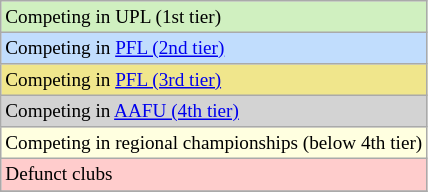<table class="wikitable" style="font-size:80%">
<tr>
<td style="background-color:#D0F0C0; border:1px solid #aaaaaa;">Competing in UPL (1st tier)</td>
</tr>
<tr>
<td style="background-color:#C1DDFD; border:1px solid #aaaaaa;">Competing in <a href='#'>PFL (2nd tier)</a></td>
</tr>
<tr>
<td style="background-color:khaki; border:1px solid #aaaaaa;">Competing in <a href='#'>PFL (3rd tier)</a></td>
</tr>
<tr>
<td style="background-color:lightgrey; border:1px solid #aaaaaa;">Competing in <a href='#'>AAFU (4th tier)</a></td>
</tr>
<tr>
<td style="background-color:lightyellow; border:1px solid #aaaaaa;">Competing in regional championships (below 4th tier)</td>
</tr>
<tr>
<td style="background-color:#ffcccc; border:1px solid #aaaaaa;">Defunct clubs</td>
</tr>
<tr>
</tr>
</table>
